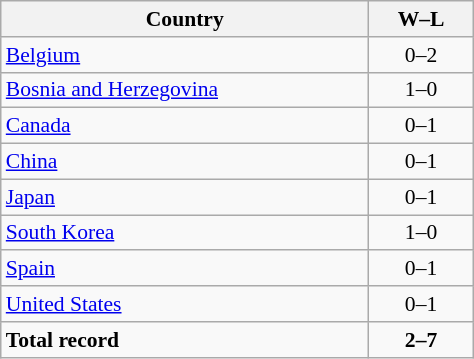<table class="wikitable" style="width:25%; text-align:center; font-size:90%;">
<tr>
<th width=20%>Country</th>
<th width=5%>W–L</th>
</tr>
<tr>
<td align=left> <a href='#'>Belgium</a></td>
<td>0–2</td>
</tr>
<tr>
<td align=left> <a href='#'>Bosnia and Herzegovina</a></td>
<td>1–0</td>
</tr>
<tr>
<td align=left> <a href='#'>Canada</a></td>
<td>0–1</td>
</tr>
<tr>
<td align=left> <a href='#'>China</a></td>
<td>0–1</td>
</tr>
<tr>
<td align=left> <a href='#'>Japan</a></td>
<td>0–1</td>
</tr>
<tr>
<td align=left> <a href='#'>South Korea</a></td>
<td>1–0</td>
</tr>
<tr>
<td align=left> <a href='#'>Spain</a></td>
<td>0–1</td>
</tr>
<tr>
<td align=left> <a href='#'>United States</a></td>
<td>0–1</td>
</tr>
<tr>
<td align=left><strong>Total record</strong></td>
<td><strong>2–7</strong></td>
</tr>
</table>
